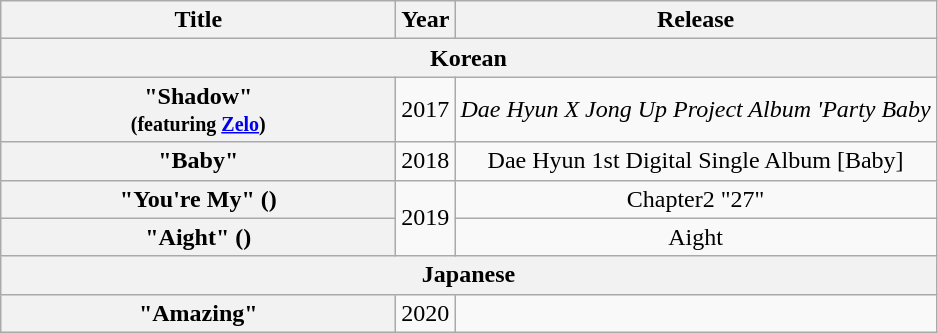<table class="wikitable plainrowheaders" style="text-align:center;" border="1">
<tr>
<th scope="col" style="width:16em;">Title</th>
<th scope="col">Year</th>
<th scope="col">Release</th>
</tr>
<tr>
<th colspan="3">Korean</th>
</tr>
<tr>
<th scope="row">"Shadow"<br><small>(featuring <a href='#'>Zelo</a>)</small></th>
<td>2017</td>
<td><em>Dae Hyun X Jong Up Project Album 'Party Baby<strong></td>
</tr>
<tr>
<th scope="row">"Baby"</th>
<td>2018</td>
<td></em>Dae Hyun 1st Digital Single Album [Baby]<em></td>
</tr>
<tr>
<th scope="row">"You're My" ()</th>
<td rowspan="2">2019</td>
<td></em>Chapter2 "27"<em></td>
</tr>
<tr>
<th scope="row">"Aight" ()</th>
<td></em>Aight<em></td>
</tr>
<tr>
<th colspan="3">Japanese</th>
</tr>
<tr>
<th scope="row">"Amazing"</th>
<td>2020</td>
<td></td>
</tr>
</table>
